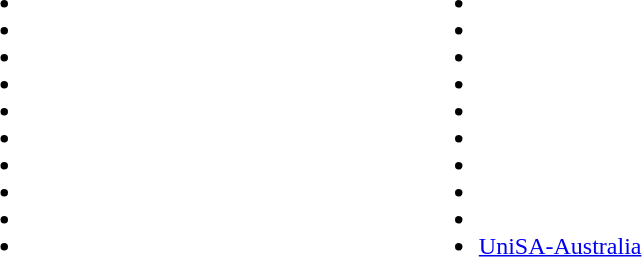<table>
<tr>
<td style="vertical-align:top; width:25%;"><br><ul><li></li><li></li><li></li><li></li><li></li><li></li><li></li><li></li><li></li><li></li></ul></td>
<td style="vertical-align:top; width:25%;"><br><ul><li></li><li></li><li></li><li></li><li></li><li></li><li></li><li></li><li></li><li><a href='#'>UniSA-Australia</a></li></ul></td>
</tr>
</table>
